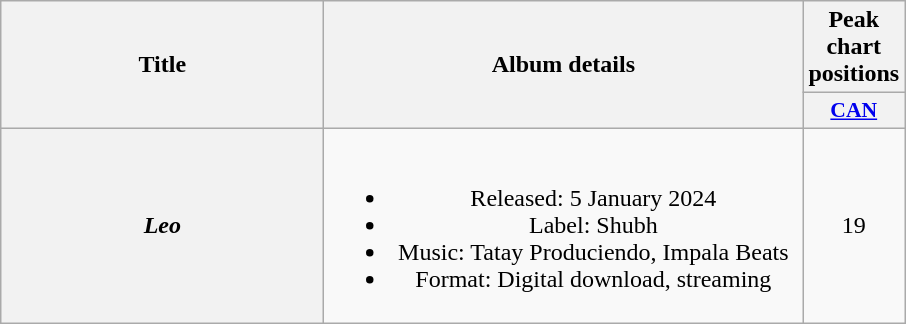<table class="wikitable plainrowheaders" style="text-align:center;">
<tr>
<th scope="col" rowspan="2" style="width:13em;">Title</th>
<th scope="col" rowspan="2" style="width:19.5em;">Album details</th>
<th scope="col">Peak chart positions</th>
</tr>
<tr>
<th scope="col" style="width:3em;font-size:90%"><a href='#'>CAN</a><br></th>
</tr>
<tr>
<th scope="row"><em>Leo</em></th>
<td><br><ul><li>Released: 5 January 2024</li><li>Label: Shubh</li><li>Music:  Tatay Produciendo, Impala Beats</li><li>Format: Digital download, streaming</li></ul></td>
<td>19</td>
</tr>
</table>
